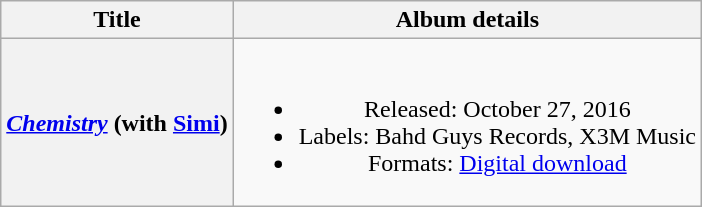<table class="wikitable plainrowheaders" style="text-align:center;">
<tr>
<th>Title</th>
<th>Album details</th>
</tr>
<tr>
<th><em><a href='#'>Chemistry</a></em> (with <a href='#'>Simi</a>)</th>
<td><br><ul><li>Released: October 27, 2016</li><li>Labels: Bahd Guys Records, X3M Music</li><li>Formats: <a href='#'>Digital download</a></li></ul></td>
</tr>
</table>
